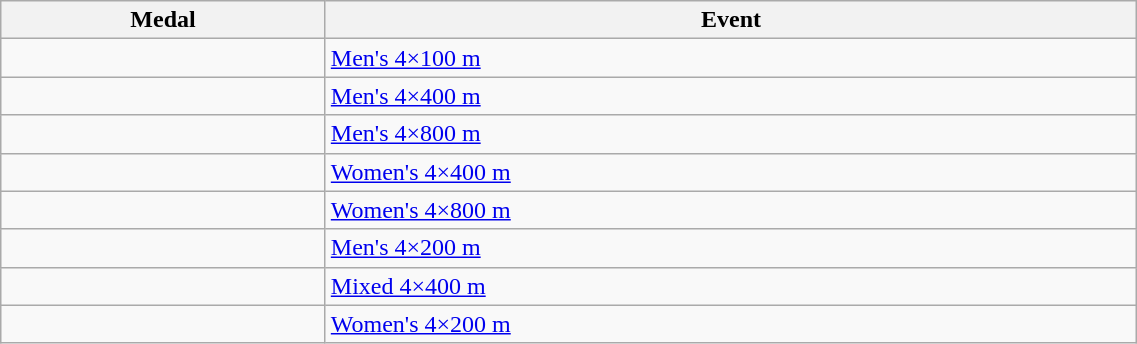<table class="wikitable" style="width:60%; font-size:100%; text-align:left;">
<tr>
<th>Medal</th>
<th>Event</th>
</tr>
<tr>
<td align=center></td>
<td><a href='#'>Men's 4×100 m</a></td>
</tr>
<tr>
<td align=center></td>
<td><a href='#'>Men's 4×400 m</a></td>
</tr>
<tr>
<td align=center></td>
<td><a href='#'>Men's 4×800 m</a></td>
</tr>
<tr>
<td align=center></td>
<td><a href='#'>Women's 4×400 m</a></td>
</tr>
<tr>
<td align=center></td>
<td><a href='#'>Women's 4×800 m</a></td>
</tr>
<tr>
<td align=center></td>
<td><a href='#'>Men's 4×200 m</a></td>
</tr>
<tr>
<td align=center></td>
<td><a href='#'>Mixed 4×400 m</a></td>
</tr>
<tr>
<td align=center></td>
<td><a href='#'>Women's 4×200 m</a></td>
</tr>
</table>
